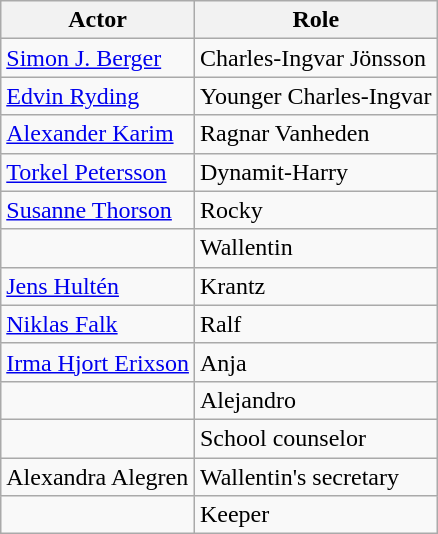<table class="wikitable sortable">
<tr>
<th>Actor</th>
<th>Role</th>
</tr>
<tr>
<td><a href='#'>Simon J. Berger</a></td>
<td>Charles-Ingvar Jönsson</td>
</tr>
<tr>
<td><a href='#'>Edvin Ryding</a></td>
<td>Younger Charles-Ingvar</td>
</tr>
<tr>
<td><a href='#'>Alexander Karim</a></td>
<td>Ragnar Vanheden</td>
</tr>
<tr>
<td><a href='#'>Torkel Petersson</a></td>
<td>Dynamit-Harry</td>
</tr>
<tr>
<td><a href='#'>Susanne Thorson</a></td>
<td>Rocky</td>
</tr>
<tr>
<td></td>
<td>Wallentin</td>
</tr>
<tr>
<td><a href='#'>Jens Hultén</a></td>
<td>Krantz</td>
</tr>
<tr>
<td><a href='#'>Niklas Falk</a></td>
<td>Ralf</td>
</tr>
<tr>
<td><a href='#'>Irma Hjort Erixson</a></td>
<td>Anja</td>
</tr>
<tr>
<td></td>
<td>Alejandro</td>
</tr>
<tr>
<td></td>
<td>School counselor</td>
</tr>
<tr>
<td>Alexandra Alegren</td>
<td>Wallentin's secretary</td>
</tr>
<tr>
<td></td>
<td>Keeper</td>
</tr>
</table>
